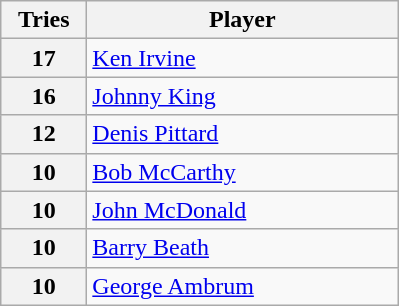<table class="wikitable" style="text-align:left;">
<tr>
<th width=50>Tries</th>
<th width=200>Player</th>
</tr>
<tr>
<th>17</th>
<td> <a href='#'>Ken Irvine</a></td>
</tr>
<tr>
<th>16</th>
<td> <a href='#'>Johnny King</a></td>
</tr>
<tr>
<th>12</th>
<td> <a href='#'>Denis Pittard</a></td>
</tr>
<tr>
<th>10</th>
<td> <a href='#'>Bob McCarthy</a></td>
</tr>
<tr>
<th>10</th>
<td> <a href='#'>John McDonald</a></td>
</tr>
<tr>
<th>10</th>
<td> <a href='#'>Barry Beath</a></td>
</tr>
<tr>
<th>10</th>
<td> <a href='#'>George Ambrum</a></td>
</tr>
</table>
